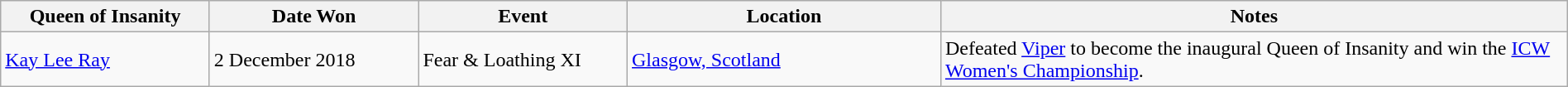<table class="wikitable plainrowheaders" style="width:100%; margin-right: 0;">
<tr>
<th width=10%>Queen of Insanity</th>
<th width=10%>Date Won</th>
<th width=10%>Event</th>
<th width=15%>Location</th>
<th width=30%>Notes</th>
</tr>
<tr>
<td><a href='#'>Kay Lee Ray</a></td>
<td>2 December 2018</td>
<td>Fear & Loathing XI</td>
<td><a href='#'>Glasgow, Scotland</a></td>
<td><span>Defeated <a href='#'>Viper</a> to become the inaugural Queen of Insanity and win the <a href='#'>ICW Women's Championship</a>.</span></td>
</tr>
</table>
